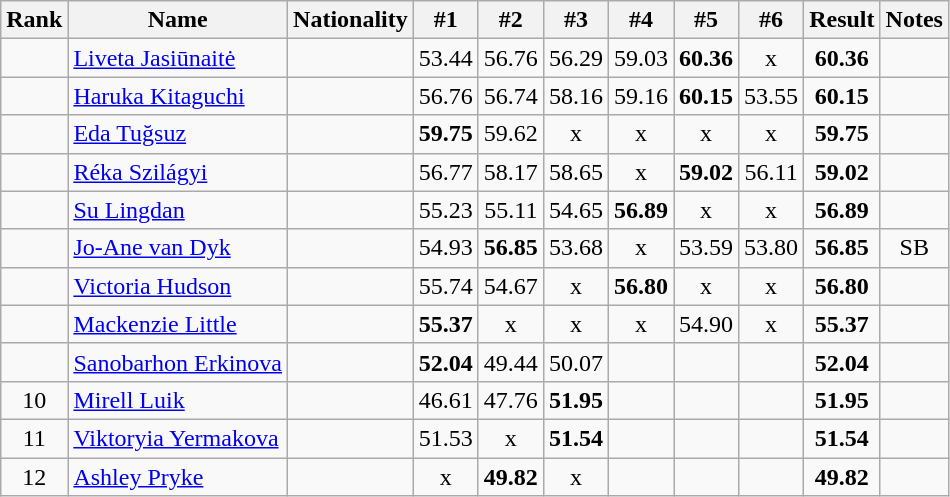<table class="wikitable sortable" style="text-align:center">
<tr>
<th>Rank</th>
<th>Name</th>
<th>Nationality</th>
<th>#1</th>
<th>#2</th>
<th>#3</th>
<th>#4</th>
<th>#5</th>
<th>#6</th>
<th>Result</th>
<th>Notes</th>
</tr>
<tr>
<td></td>
<td align=left><a href='#'>Liveta Jasiūnaitė</a></td>
<td align=left></td>
<td>53.44</td>
<td>56.76</td>
<td>56.29</td>
<td>59.03</td>
<td><strong>60.36</strong></td>
<td>x</td>
<td><strong>60.36</strong></td>
<td></td>
</tr>
<tr>
<td></td>
<td align=left><a href='#'>Haruka Kitaguchi</a></td>
<td align=left></td>
<td>56.76</td>
<td>56.74</td>
<td>58.16</td>
<td>59.16</td>
<td><strong>60.15</strong></td>
<td>53.55</td>
<td><strong>60.15</strong></td>
<td></td>
</tr>
<tr>
<td></td>
<td align=left><a href='#'>Eda Tuğsuz</a></td>
<td align=left></td>
<td><strong>59.75</strong></td>
<td>59.62</td>
<td>x</td>
<td>x</td>
<td>x</td>
<td>x</td>
<td><strong>59.75</strong></td>
<td></td>
</tr>
<tr>
<td></td>
<td align=left><a href='#'>Réka Szilágyi</a></td>
<td align=left></td>
<td>56.77</td>
<td>58.17</td>
<td>58.65</td>
<td>x</td>
<td><strong>59.02</strong></td>
<td>56.11</td>
<td><strong>59.02</strong></td>
<td></td>
</tr>
<tr>
<td></td>
<td align=left><a href='#'>Su Lingdan</a></td>
<td align=left></td>
<td>55.23</td>
<td>55.11</td>
<td>54.65</td>
<td><strong>56.89</strong></td>
<td>x</td>
<td>x</td>
<td><strong>56.89</strong></td>
<td></td>
</tr>
<tr>
<td></td>
<td align=left><a href='#'>Jo-Ane van Dyk</a></td>
<td align=left></td>
<td>54.93</td>
<td><strong>56.85</strong></td>
<td>53.68</td>
<td>x</td>
<td>53.59</td>
<td>53.80</td>
<td><strong>56.85</strong></td>
<td>SB</td>
</tr>
<tr>
<td></td>
<td align=left><a href='#'>Victoria Hudson</a></td>
<td align=left></td>
<td>55.74</td>
<td>54.67</td>
<td>x</td>
<td><strong>56.80</strong></td>
<td>x</td>
<td>x</td>
<td><strong>56.80</strong></td>
<td></td>
</tr>
<tr>
<td></td>
<td align=left><a href='#'>Mackenzie Little</a></td>
<td align=left></td>
<td><strong>55.37</strong></td>
<td>x</td>
<td>x</td>
<td>x</td>
<td>54.90</td>
<td>x</td>
<td><strong>55.37</strong></td>
<td></td>
</tr>
<tr>
<td></td>
<td align=left><a href='#'>Sanobarhon Erkinova</a></td>
<td align=left></td>
<td><strong>52.04</strong></td>
<td>49.44</td>
<td>50.07</td>
<td></td>
<td></td>
<td></td>
<td><strong>52.04</strong></td>
<td></td>
</tr>
<tr>
<td>10</td>
<td align=left><a href='#'>Mirell Luik</a></td>
<td align=left></td>
<td>46.61</td>
<td>47.76</td>
<td><strong>51.95</strong></td>
<td></td>
<td></td>
<td></td>
<td><strong>51.95</strong></td>
<td></td>
</tr>
<tr>
<td>11</td>
<td align=left><a href='#'>Viktoryia Yermakova</a></td>
<td align=left></td>
<td>51.53</td>
<td>x</td>
<td><strong>51.54</strong></td>
<td></td>
<td></td>
<td></td>
<td><strong>51.54</strong></td>
<td></td>
</tr>
<tr>
<td>12</td>
<td align=left><a href='#'>Ashley Pryke</a></td>
<td align=left></td>
<td>x</td>
<td><strong>49.82</strong></td>
<td>x</td>
<td></td>
<td></td>
<td></td>
<td><strong>49.82</strong></td>
<td></td>
</tr>
</table>
